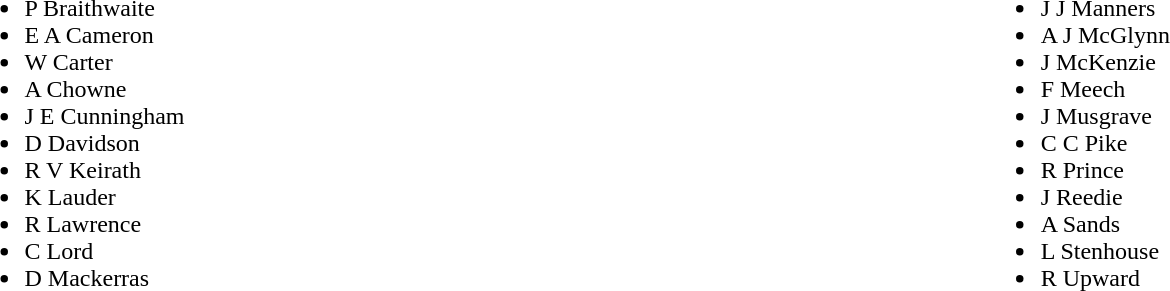<table width=100%>
<tr>
<td><br><ul><li>P Braithwaite</li><li>E A Cameron</li><li>W Carter</li><li>A Chowne</li><li>J E Cunningham</li><li>D Davidson</li><li>R V Keirath</li><li>K Lauder</li><li>R Lawrence</li><li>C Lord</li><li>D Mackerras</li></ul></td>
<td><br><ul><li>J J Manners</li><li>A J McGlynn</li><li>J McKenzie</li><li>F Meech</li><li>J Musgrave</li><li>C C Pike</li><li>R Prince</li><li>J Reedie</li><li>A Sands</li><li>L Stenhouse</li><li>R Upward</li></ul></td>
</tr>
</table>
